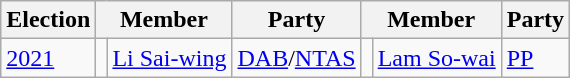<table class="wikitable" style="text-align:left">
<tr>
<th>Election</th>
<th colspan="2">Member</th>
<th>Party</th>
<th colspan="2">Member</th>
<th>Party</th>
</tr>
<tr>
<td><a href='#'>2021</a></td>
<td bgcolor=></td>
<td><a href='#'>Li Sai-wing</a></td>
<td><a href='#'>DAB</a>/<a href='#'>NTAS</a></td>
<td bgcolor=></td>
<td><a href='#'>Lam So-wai</a></td>
<td><a href='#'>PP</a></td>
</tr>
</table>
